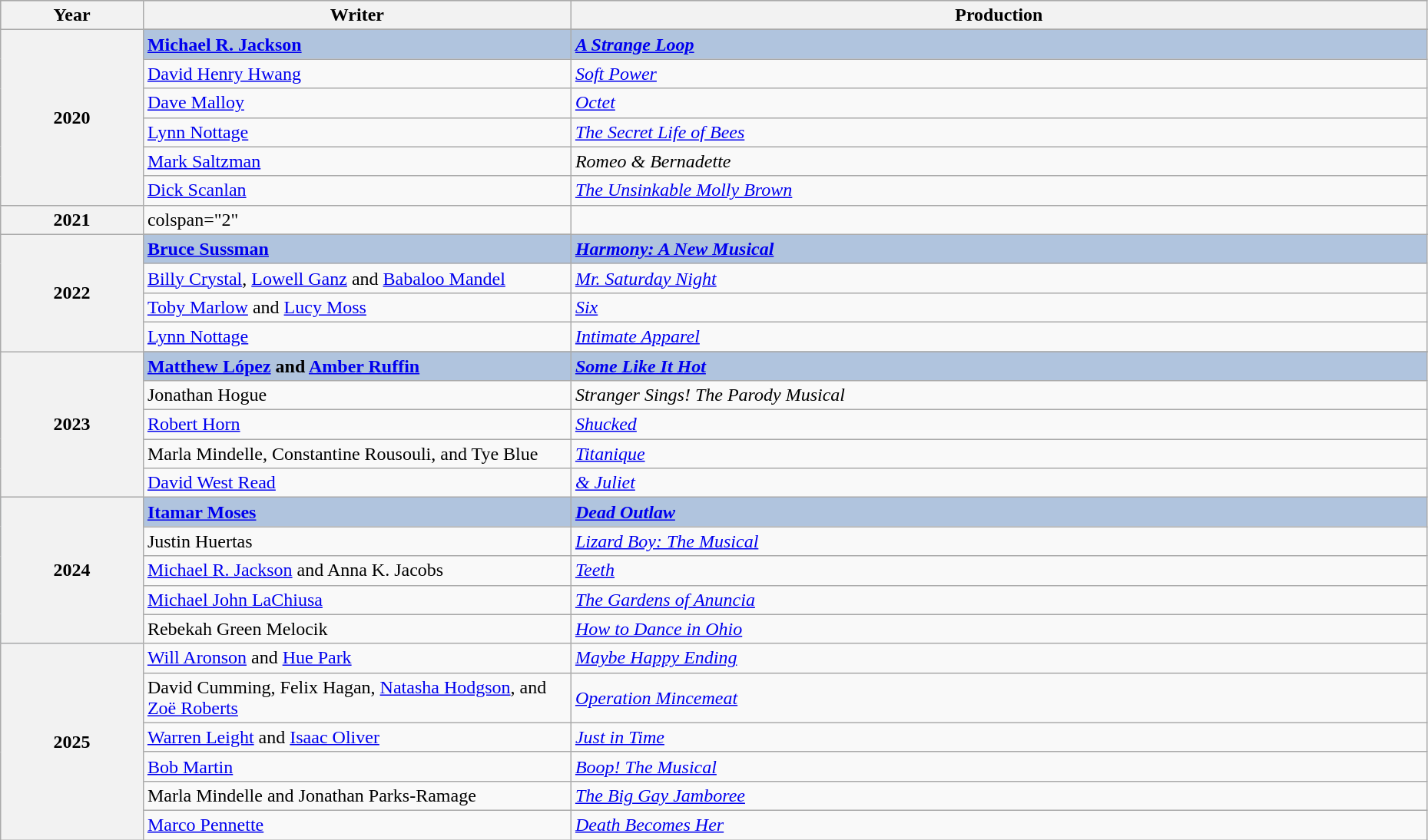<table class="wikitable" style="width:98%;">
<tr style="background:#bebebe;">
<th style="width:10%;">Year</th>
<th style="width:30%;">Writer</th>
<th style="width:60%;">Production</th>
</tr>
<tr>
<th rowspan="7" align="center">2020</th>
</tr>
<tr style="background:#B0C4DE">
<td><strong><a href='#'>Michael R. Jackson</a></strong></td>
<td><strong><em><a href='#'>A Strange Loop</a></em></strong></td>
</tr>
<tr>
<td><a href='#'>David Henry Hwang</a></td>
<td><em><a href='#'>Soft Power</a></em></td>
</tr>
<tr>
<td><a href='#'>Dave Malloy</a></td>
<td><em><a href='#'>Octet</a></em></td>
</tr>
<tr>
<td><a href='#'>Lynn Nottage</a></td>
<td><em><a href='#'>The Secret Life of Bees</a></em></td>
</tr>
<tr>
<td><a href='#'>Mark Saltzman</a></td>
<td><em>Romeo & Bernadette</em></td>
</tr>
<tr>
<td><a href='#'>Dick Scanlan</a></td>
<td><em><a href='#'>The Unsinkable Molly Brown</a></em></td>
</tr>
<tr>
<th>2021</th>
<td>colspan="2" </td>
</tr>
<tr>
<th rowspan="5" align="center">2022</th>
</tr>
<tr style="background:#B0C4DE">
<td><strong><a href='#'>Bruce Sussman</a></strong></td>
<td><strong><em><a href='#'>Harmony: A New Musical</a></em></strong></td>
</tr>
<tr>
<td><a href='#'>Billy Crystal</a>, <a href='#'>Lowell Ganz</a> and <a href='#'>Babaloo Mandel</a></td>
<td><em><a href='#'>Mr. Saturday Night</a></em></td>
</tr>
<tr>
<td><a href='#'>Toby Marlow</a> and <a href='#'>Lucy Moss</a></td>
<td><em><a href='#'>Six</a></em></td>
</tr>
<tr>
<td><a href='#'>Lynn Nottage</a></td>
<td><em><a href='#'>Intimate Apparel</a></em></td>
</tr>
<tr>
<th rowspan="6" align="center">2023</th>
</tr>
<tr style="background:#B0C4DE">
<td><strong><a href='#'>Matthew López</a> and <a href='#'>Amber Ruffin</a></strong></td>
<td><strong><em><a href='#'>Some Like It Hot</a></em></strong></td>
</tr>
<tr>
<td>Jonathan Hogue</td>
<td><em>Stranger Sings! The Parody Musical</em></td>
</tr>
<tr>
<td><a href='#'>Robert Horn</a></td>
<td><em><a href='#'>Shucked</a></em></td>
</tr>
<tr>
<td>Marla Mindelle, Constantine Rousouli, and Tye Blue</td>
<td><em><a href='#'>Titanique</a></em></td>
</tr>
<tr>
<td><a href='#'>David West Read</a></td>
<td><em><a href='#'>& Juliet</a></em></td>
</tr>
<tr style="background:#B0C4DE">
<th rowspan="5" align="center">2024</th>
<td><strong><a href='#'>Itamar Moses</a></strong></td>
<td><strong><em><a href='#'> Dead Outlaw</a></em></strong></td>
</tr>
<tr>
<td>Justin Huertas</td>
<td><em><a href='#'>Lizard Boy: The Musical</a></em></td>
</tr>
<tr>
<td><a href='#'>Michael R. Jackson</a> and Anna K. Jacobs</td>
<td><em><a href='#'> Teeth</a></em></td>
</tr>
<tr>
<td><a href='#'>Michael John LaChiusa</a></td>
<td><em><a href='#'>The Gardens of Anuncia</a></em></td>
</tr>
<tr>
<td>Rebekah Green Melocik</td>
<td><em><a href='#'>How to Dance in Ohio</a></em></td>
</tr>
<tr>
<th rowspan=6>2025</th>
<td><a href='#'>Will Aronson</a> and <a href='#'>Hue Park</a></td>
<td><em><a href='#'>Maybe Happy Ending</a></em></td>
</tr>
<tr>
<td>David Cumming, Felix Hagan, <a href='#'>Natasha Hodgson</a>, and <a href='#'>Zoë Roberts</a></td>
<td><em><a href='#'>Operation Mincemeat</a></em></td>
</tr>
<tr>
<td><a href='#'>Warren Leight</a> and <a href='#'>Isaac Oliver</a></td>
<td><em><a href='#'>Just in Time</a></em></td>
</tr>
<tr>
<td><a href='#'>Bob Martin</a></td>
<td><em><a href='#'>Boop! The Musical</a></em></td>
</tr>
<tr>
<td>Marla Mindelle and Jonathan Parks-Ramage</td>
<td><em><a href='#'>The Big Gay Jamboree</a></em></td>
</tr>
<tr>
<td><a href='#'>Marco Pennette</a></td>
<td><em><a href='#'>Death Becomes Her</a></em></td>
</tr>
</table>
